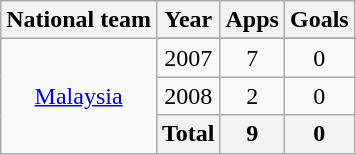<table class="wikitable" style="text-align: center;">
<tr>
<th>National team</th>
<th>Year</th>
<th>Apps</th>
<th>Goals</th>
</tr>
<tr>
<td rowspan="8"><a href='#'>Malaysia</a></td>
</tr>
<tr>
<td>2007</td>
<td>7</td>
<td>0</td>
</tr>
<tr>
<td>2008</td>
<td>2</td>
<td>0</td>
</tr>
<tr>
<th>Total</th>
<th>9</th>
<th>0</th>
</tr>
</table>
